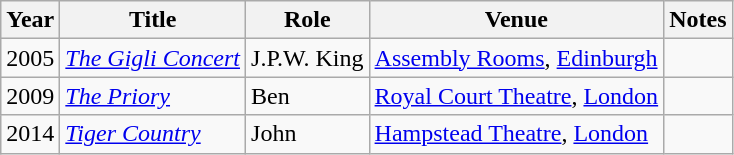<table class="wikitable sortable">
<tr>
<th>Year</th>
<th>Title</th>
<th>Role</th>
<th>Venue</th>
<th>Notes</th>
</tr>
<tr>
<td>2005</td>
<td><em><a href='#'>The Gigli Concert</a></em></td>
<td>J.P.W. King</td>
<td><a href='#'>Assembly Rooms</a>, <a href='#'>Edinburgh</a></td>
<td></td>
</tr>
<tr>
<td>2009</td>
<td><em><a href='#'>The Priory</a></em></td>
<td>Ben</td>
<td><a href='#'>Royal Court Theatre</a>, <a href='#'>London</a></td>
<td></td>
</tr>
<tr>
<td>2014</td>
<td><em><a href='#'>Tiger Country</a></em></td>
<td>John</td>
<td><a href='#'>Hampstead Theatre</a>, <a href='#'>London</a></td>
<td></td>
</tr>
</table>
